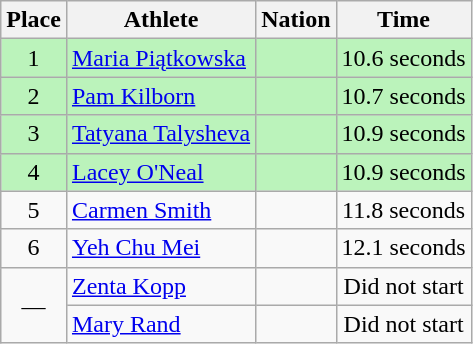<table class="wikitable sortable" style="text-align:center">
<tr>
<th>Place</th>
<th>Athlete</th>
<th>Nation</th>
<th>Time</th>
</tr>
<tr bgcolor=bbf3bb>
<td>1</td>
<td align=left><a href='#'>Maria Piątkowska</a></td>
<td align=left></td>
<td>10.6 seconds</td>
</tr>
<tr bgcolor=bbf3bb>
<td>2</td>
<td align=left><a href='#'>Pam Kilborn</a></td>
<td align=left></td>
<td>10.7 seconds</td>
</tr>
<tr bgcolor=bbf3bb>
<td>3</td>
<td align=left><a href='#'>Tatyana Talysheva</a></td>
<td align=left></td>
<td>10.9 seconds</td>
</tr>
<tr bgcolor=bbf3bb>
<td>4</td>
<td align=left><a href='#'>Lacey O'Neal</a></td>
<td align=left></td>
<td>10.9 seconds</td>
</tr>
<tr>
<td>5</td>
<td align=left><a href='#'>Carmen Smith</a></td>
<td align=left></td>
<td>11.8 seconds</td>
</tr>
<tr>
<td>6</td>
<td align=left><a href='#'>Yeh Chu Mei</a></td>
<td align=left></td>
<td>12.1 seconds</td>
</tr>
<tr>
<td rowspan=2>—</td>
<td align=left><a href='#'>Zenta Kopp</a></td>
<td align=left></td>
<td>Did not start</td>
</tr>
<tr>
<td align=left><a href='#'>Mary Rand</a></td>
<td align=left></td>
<td>Did not start</td>
</tr>
</table>
